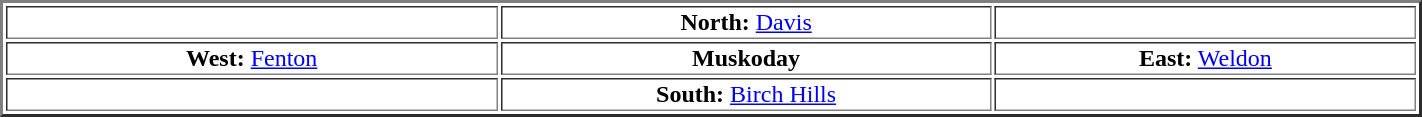<table width="75%" border="2" align="center">
<tr ---->
<td width="35%" align="center"></td>
<td width="30%" align="center"><strong>North:</strong> <a href='#'>Davis</a></td>
<td width="35%" align="center"></td>
</tr>
<tr ---->
<td width ="10%" align="center"><strong>West:</strong> <a href='#'>Fenton</a></td>
<td width ="35%" align="center"><strong>Muskoday</strong></td>
<td width ="30%" align="center"><strong>East:</strong> <a href='#'>Weldon</a></td>
</tr>
<tr ---->
<td width ="35%" align="center"></td>
<td width ="30%" align="center"><strong>South:</strong> <a href='#'>Birch Hills</a></td>
<td width ="35%" align="center"></td>
</tr>
</table>
